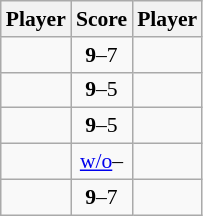<table class="wikitable " style="font-size: 90%">
<tr>
<th scope=col>Player</th>
<th scope=col>Score</th>
<th scope=col>Player</th>
</tr>
<tr>
<td><strong></strong></td>
<td align="center"><strong>9</strong>–7</td>
<td></td>
</tr>
<tr>
<td><strong></strong></td>
<td align="center"><strong>9</strong>–5</td>
<td></td>
</tr>
<tr>
<td><strong></strong></td>
<td align="center"><strong>9</strong>–5</td>
<td></td>
</tr>
<tr>
<td><strong></strong></td>
<td align="center"><a href='#'>w/o</a>–</td>
<td></td>
</tr>
<tr>
<td><strong></strong></td>
<td align="center"><strong>9</strong>–7</td>
<td></td>
</tr>
</table>
